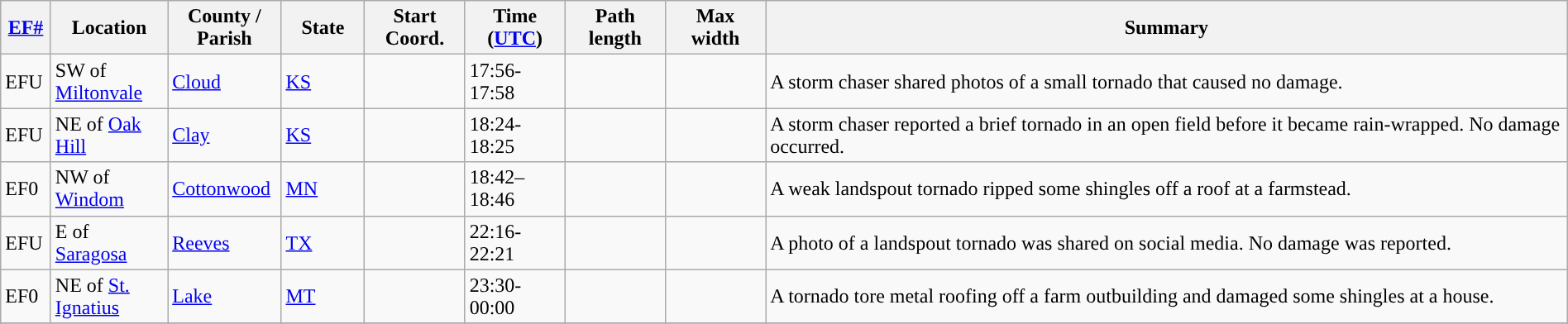<table class="wikitable sortable" style="width:100%;">
<tr>
<th scope="col"  style="width:3%; text-align:center;"><a href='#'>EF#</a></th>
<th scope="col"  style="width:7%; text-align:center;" class="unsortable">Location</th>
<th scope="col"  style="width:6%; text-align:center;" class="unsortable">County / Parish</th>
<th scope="col"  style="width:5%; text-align:center;">State</th>
<th scope="col"  style="width:6%; text-align:center;">Start Coord.</th>
<th scope="col"  style="width:6%; text-align:center;">Time (<a href='#'>UTC</a>)</th>
<th scope="col"  style="width:6%; text-align:center;">Path length</th>
<th scope="col"  style="width:6%; text-align:center;">Max width</th>
<th scope="col" class="unsortable" style="width:48%; text-align:center;">Summary</th>
</tr>
<tr>
<td>EFU</td>
<td>SW of <a href='#'>Miltonvale</a></td>
<td><a href='#'>Cloud</a></td>
<td><a href='#'>KS</a></td>
<td></td>
<td>17:56-17:58</td>
<td></td>
<td></td>
<td>A storm chaser shared photos of a small tornado that caused no damage.</td>
</tr>
<tr>
<td>EFU</td>
<td>NE of <a href='#'>Oak Hill</a></td>
<td><a href='#'>Clay</a></td>
<td><a href='#'>KS</a></td>
<td></td>
<td>18:24-18:25</td>
<td></td>
<td></td>
<td>A storm chaser reported a brief tornado in an open field before it became rain-wrapped. No damage occurred.</td>
</tr>
<tr>
<td>EF0</td>
<td>NW of <a href='#'>Windom</a></td>
<td><a href='#'>Cottonwood</a></td>
<td><a href='#'>MN</a></td>
<td></td>
<td>18:42–18:46</td>
<td></td>
<td></td>
<td>A weak landspout tornado ripped some shingles off a roof at a farmstead.</td>
</tr>
<tr>
<td>EFU</td>
<td>E of <a href='#'>Saragosa</a></td>
<td><a href='#'>Reeves</a></td>
<td><a href='#'>TX</a></td>
<td></td>
<td>22:16-22:21</td>
<td></td>
<td></td>
<td>A photo of a landspout tornado was shared on social media. No damage was reported.</td>
</tr>
<tr>
<td>EF0</td>
<td>NE of <a href='#'>St. Ignatius</a></td>
<td><a href='#'>Lake</a></td>
<td><a href='#'>MT</a></td>
<td></td>
<td>23:30-00:00</td>
<td></td>
<td></td>
<td>A tornado tore metal roofing off a farm outbuilding and damaged some shingles at a house.</td>
</tr>
<tr>
</tr>
</table>
